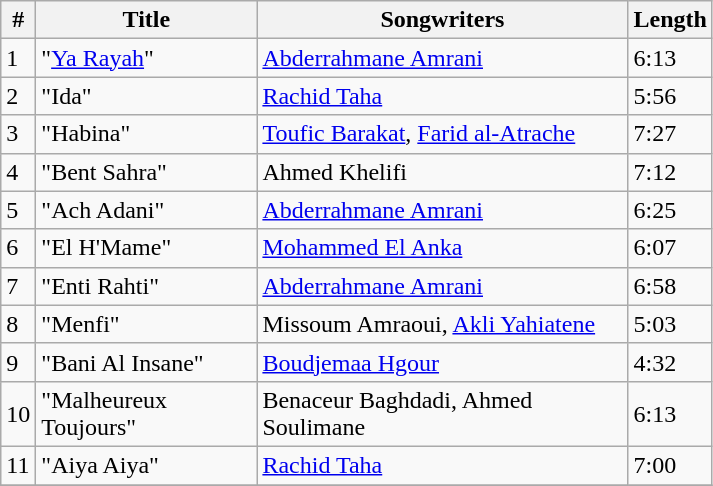<table class="wikitable">
<tr>
<th align="center">#</th>
<th align="center" width="140">Title</th>
<th align="center" width="240">Songwriters</th>
<th align="center">Length</th>
</tr>
<tr>
<td>1</td>
<td>"<a href='#'>Ya Rayah</a>"</td>
<td><a href='#'>Abderrahmane Amrani</a></td>
<td>6:13</td>
</tr>
<tr>
<td>2</td>
<td>"Ida"</td>
<td><a href='#'>Rachid Taha</a></td>
<td>5:56</td>
</tr>
<tr>
<td>3</td>
<td>"Habina"</td>
<td><a href='#'>Toufic Barakat</a>, <a href='#'>Farid al-Atrache</a></td>
<td>7:27</td>
</tr>
<tr>
<td>4</td>
<td>"Bent Sahra"</td>
<td>Ahmed Khelifi</td>
<td>7:12</td>
</tr>
<tr>
<td>5</td>
<td>"Ach Adani"</td>
<td><a href='#'>Abderrahmane Amrani</a></td>
<td>6:25</td>
</tr>
<tr>
<td>6</td>
<td>"El H'Mame"</td>
<td><a href='#'>Mohammed El Anka</a></td>
<td>6:07</td>
</tr>
<tr>
<td>7</td>
<td>"Enti Rahti"</td>
<td><a href='#'>Abderrahmane Amrani</a></td>
<td>6:58</td>
</tr>
<tr>
<td>8</td>
<td>"Menfi"</td>
<td>Missoum Amraoui, <a href='#'>Akli Yahiatene</a></td>
<td>5:03</td>
</tr>
<tr>
<td>9</td>
<td>"Bani Al Insane"</td>
<td><a href='#'>Boudjemaa Hgour</a></td>
<td>4:32</td>
</tr>
<tr>
<td>10</td>
<td>"Malheureux Toujours"</td>
<td>Benaceur Baghdadi, Ahmed Soulimane</td>
<td>6:13</td>
</tr>
<tr>
<td>11</td>
<td>"Aiya Aiya"</td>
<td><a href='#'>Rachid Taha</a></td>
<td>7:00</td>
</tr>
<tr>
</tr>
</table>
